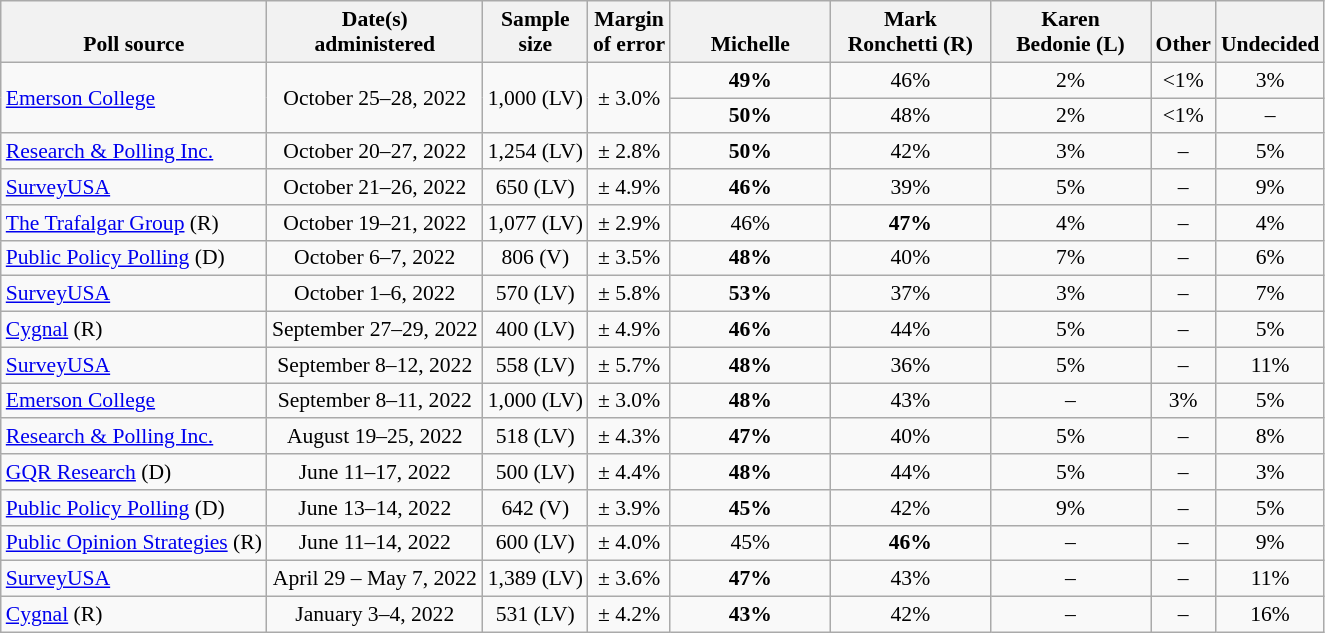<table class="wikitable" style="font-size:90%;text-align:center;">
<tr valign=bottom>
<th>Poll source</th>
<th>Date(s)<br>administered</th>
<th>Sample<br>size</th>
<th>Margin<br>of error</th>
<th style="width:100px;">Michelle<br></th>
<th style="width:100px;">Mark<br>Ronchetti (R)</th>
<th style="width:100px;">Karen<br>Bedonie (L)</th>
<th>Other</th>
<th>Undecided</th>
</tr>
<tr>
<td style="text-align:left;" rowspan="2"><a href='#'>Emerson College</a></td>
<td rowspan="2">October 25–28, 2022</td>
<td rowspan="2">1,000 (LV)</td>
<td rowspan="2">± 3.0%</td>
<td><strong>49%</strong></td>
<td>46%</td>
<td>2%</td>
<td><1%</td>
<td>3%</td>
</tr>
<tr>
<td><strong>50%</strong></td>
<td>48%</td>
<td>2%</td>
<td><1%</td>
<td>–</td>
</tr>
<tr>
<td style="text-align:left;"><a href='#'>Research & Polling Inc.</a></td>
<td>October 20–27, 2022</td>
<td>1,254 (LV)</td>
<td>± 2.8%</td>
<td><strong>50%</strong></td>
<td>42%</td>
<td>3%</td>
<td>–</td>
<td>5%</td>
</tr>
<tr>
<td style="text-align:left;"><a href='#'>SurveyUSA</a></td>
<td>October 21–26, 2022</td>
<td>650 (LV)</td>
<td>± 4.9%</td>
<td><strong>46%</strong></td>
<td>39%</td>
<td>5%</td>
<td>–</td>
<td>9%</td>
</tr>
<tr>
<td style="text-align:left;"><a href='#'>The Trafalgar Group</a> (R)</td>
<td>October 19–21, 2022</td>
<td>1,077 (LV)</td>
<td>± 2.9%</td>
<td>46%</td>
<td><strong>47%</strong></td>
<td>4%</td>
<td>–</td>
<td>4%</td>
</tr>
<tr>
<td style="text-align:left;"><a href='#'>Public Policy Polling</a> (D)</td>
<td>October 6–7, 2022</td>
<td>806 (V)</td>
<td>± 3.5%</td>
<td><strong>48%</strong></td>
<td>40%</td>
<td>7%</td>
<td>–</td>
<td>6%</td>
</tr>
<tr>
<td style="text-align:left;"><a href='#'>SurveyUSA</a></td>
<td>October 1–6, 2022</td>
<td>570 (LV)</td>
<td>± 5.8%</td>
<td><strong>53%</strong></td>
<td>37%</td>
<td>3%</td>
<td>–</td>
<td>7%</td>
</tr>
<tr>
<td style="text-align:left;"><a href='#'>Cygnal</a> (R)</td>
<td>September 27–29, 2022</td>
<td>400 (LV)</td>
<td>± 4.9%</td>
<td><strong>46%</strong></td>
<td>44%</td>
<td>5%</td>
<td>–</td>
<td>5%</td>
</tr>
<tr>
<td style="text-align:left;"><a href='#'>SurveyUSA</a></td>
<td>September 8–12, 2022</td>
<td>558 (LV)</td>
<td>± 5.7%</td>
<td><strong>48%</strong></td>
<td>36%</td>
<td>5%</td>
<td>–</td>
<td>11%</td>
</tr>
<tr>
<td style="text-align:left;"><a href='#'>Emerson College</a></td>
<td>September 8–11, 2022</td>
<td>1,000 (LV)</td>
<td>± 3.0%</td>
<td><strong>48%</strong></td>
<td>43%</td>
<td>–</td>
<td>3%</td>
<td>5%</td>
</tr>
<tr>
<td style="text-align:left;"><a href='#'>Research & Polling Inc.</a></td>
<td>August 19–25, 2022</td>
<td>518 (LV)</td>
<td>± 4.3%</td>
<td><strong>47%</strong></td>
<td>40%</td>
<td>5%</td>
<td>–</td>
<td>8%</td>
</tr>
<tr>
<td style="text-align:left;"><a href='#'>GQR Research</a> (D)</td>
<td>June 11–17, 2022</td>
<td>500 (LV)</td>
<td>± 4.4%</td>
<td><strong>48%</strong></td>
<td>44%</td>
<td>5%</td>
<td>–</td>
<td>3%</td>
</tr>
<tr>
<td style="text-align:left;"><a href='#'>Public Policy Polling</a> (D)</td>
<td>June 13–14, 2022</td>
<td>642 (V)</td>
<td>± 3.9%</td>
<td><strong>45%</strong></td>
<td>42%</td>
<td>9%</td>
<td>–</td>
<td>5%</td>
</tr>
<tr>
<td style="text-align:left;"><a href='#'>Public Opinion Strategies</a> (R)</td>
<td>June 11–14, 2022</td>
<td>600 (LV)</td>
<td>± 4.0%</td>
<td>45%</td>
<td><strong>46%</strong></td>
<td>–</td>
<td>–</td>
<td>9%</td>
</tr>
<tr>
<td style="text-align:left;"><a href='#'>SurveyUSA</a></td>
<td>April 29 – May 7, 2022</td>
<td>1,389 (LV)</td>
<td>± 3.6%</td>
<td><strong>47%</strong></td>
<td>43%</td>
<td>–</td>
<td>–</td>
<td>11%</td>
</tr>
<tr>
<td style="text-align:left;"><a href='#'>Cygnal</a> (R)</td>
<td>January 3–4, 2022</td>
<td>531 (LV)</td>
<td>± 4.2%</td>
<td><strong>43%</strong></td>
<td>42%</td>
<td>–</td>
<td>–</td>
<td>16%</td>
</tr>
</table>
